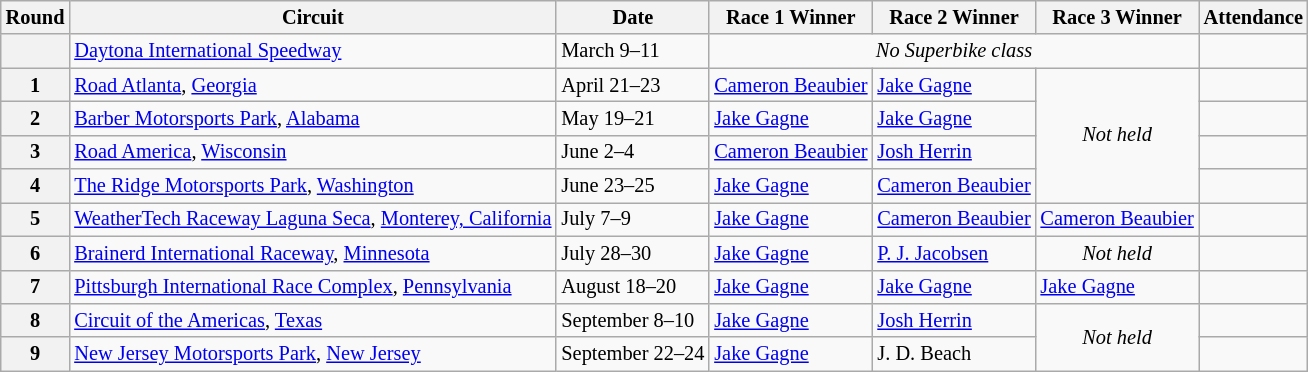<table class="wikitable" style="font-size: 85%">
<tr>
<th>Round</th>
<th>Circuit</th>
<th>Date</th>
<th>Race 1 Winner</th>
<th>Race 2 Winner</th>
<th>Race 3 Winner</th>
<th>Attendance</th>
</tr>
<tr>
<th></th>
<td> <a href='#'>Daytona International Speedway</a></td>
<td>March 9–11</td>
<td colspan=3 align="center"><em>No Superbike class</em></td>
<td></td>
</tr>
<tr>
<th>1</th>
<td> <a href='#'>Road Atlanta</a>, <a href='#'>Georgia</a></td>
<td>April 21–23</td>
<td> <a href='#'>Cameron Beaubier</a></td>
<td> <a href='#'>Jake Gagne</a></td>
<td rowspan=4 align="center"><em>Not held</em></td>
<td></td>
</tr>
<tr>
<th>2</th>
<td> <a href='#'>Barber Motorsports Park</a>, <a href='#'>Alabama</a></td>
<td>May 19–21</td>
<td> <a href='#'>Jake Gagne</a></td>
<td> <a href='#'>Jake Gagne</a></td>
<td></td>
</tr>
<tr>
<th>3</th>
<td> <a href='#'>Road America</a>, <a href='#'>Wisconsin</a></td>
<td>June 2–4</td>
<td> <a href='#'>Cameron Beaubier</a></td>
<td> <a href='#'>Josh Herrin</a></td>
<td></td>
</tr>
<tr>
<th>4</th>
<td> <a href='#'>The Ridge Motorsports Park</a>, <a href='#'>Washington</a></td>
<td>June 23–25</td>
<td> <a href='#'>Jake Gagne</a></td>
<td> <a href='#'>Cameron Beaubier</a></td>
<td></td>
</tr>
<tr>
<th>5</th>
<td> <a href='#'>WeatherTech Raceway Laguna Seca</a>, <a href='#'>Monterey, California</a></td>
<td>July 7–9</td>
<td> <a href='#'>Jake Gagne</a></td>
<td> <a href='#'>Cameron Beaubier</a></td>
<td> <a href='#'>Cameron Beaubier</a></td>
<td></td>
</tr>
<tr>
<th>6</th>
<td> <a href='#'>Brainerd International Raceway</a>, <a href='#'>Minnesota</a></td>
<td>July 28–30</td>
<td> <a href='#'>Jake Gagne</a></td>
<td> <a href='#'>P. J. Jacobsen</a></td>
<td align="center"><em>Not held</em></td>
<td></td>
</tr>
<tr>
<th>7</th>
<td> <a href='#'>Pittsburgh International Race Complex</a>, <a href='#'>Pennsylvania</a></td>
<td>August 18–20</td>
<td> <a href='#'>Jake Gagne</a></td>
<td> <a href='#'>Jake Gagne</a></td>
<td> <a href='#'>Jake Gagne</a></td>
<td></td>
</tr>
<tr>
<th>8</th>
<td> <a href='#'>Circuit of the Americas</a>, <a href='#'>Texas</a></td>
<td>September 8–10</td>
<td> <a href='#'>Jake Gagne</a></td>
<td> <a href='#'>Josh Herrin</a></td>
<td rowspan=2 align="center"><em>Not held</em></td>
<td></td>
</tr>
<tr>
<th>9</th>
<td> <a href='#'>New Jersey Motorsports Park</a>, <a href='#'>New Jersey</a></td>
<td>September 22–24</td>
<td> <a href='#'>Jake Gagne</a></td>
<td> J. D. Beach</td>
<td></td>
</tr>
</table>
